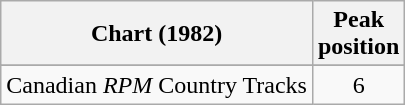<table class="wikitable sortable">
<tr>
<th align="left">Chart (1982)</th>
<th align="center">Peak<br>position</th>
</tr>
<tr>
</tr>
<tr>
<td align="left">Canadian <em>RPM</em> Country Tracks</td>
<td align="center">6</td>
</tr>
</table>
